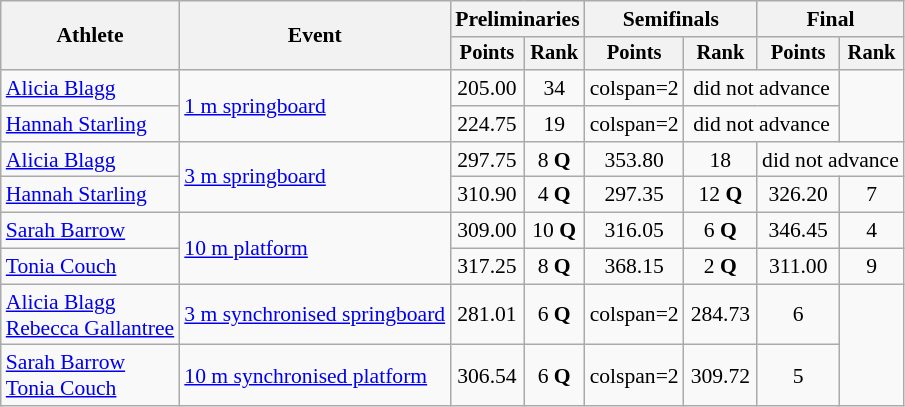<table class=wikitable style="font-size:90%">
<tr>
<th rowspan="2">Athlete</th>
<th rowspan="2">Event</th>
<th colspan="2">Preliminaries</th>
<th colspan="2">Semifinals</th>
<th colspan="2">Final</th>
</tr>
<tr style="font-size:95%">
<th>Points</th>
<th>Rank</th>
<th>Points</th>
<th>Rank</th>
<th>Points</th>
<th>Rank</th>
</tr>
<tr align=center>
<td align=left><a href='#'>Alicia Blagg</a></td>
<td align=left rowspan=2><a href='#'>1 m springboard</a></td>
<td>205.00</td>
<td>34</td>
<td>colspan=2 </td>
<td colspan=2>did not advance</td>
</tr>
<tr align=center>
<td align=left><a href='#'>Hannah Starling</a></td>
<td>224.75</td>
<td>19</td>
<td>colspan=2 </td>
<td colspan=2>did not advance</td>
</tr>
<tr align=center>
<td align=left><a href='#'>Alicia Blagg</a></td>
<td align=left rowspan=2><a href='#'>3 m springboard</a></td>
<td>297.75</td>
<td>8 <strong>Q</strong></td>
<td>353.80</td>
<td>18</td>
<td colspan=2>did not advance</td>
</tr>
<tr align=center>
<td align=left><a href='#'>Hannah Starling</a></td>
<td>310.90</td>
<td>4 <strong>Q</strong></td>
<td>297.35</td>
<td>12 <strong>Q</strong></td>
<td>326.20</td>
<td>7</td>
</tr>
<tr align=center>
<td align=left><a href='#'>Sarah Barrow</a></td>
<td align=left rowspan=2><a href='#'>10 m platform</a></td>
<td>309.00</td>
<td>10 <strong>Q</strong></td>
<td>316.05</td>
<td>6 <strong>Q</strong></td>
<td>346.45</td>
<td>4</td>
</tr>
<tr align=center>
<td align=left><a href='#'>Tonia Couch</a></td>
<td>317.25</td>
<td>8 <strong>Q</strong></td>
<td>368.15</td>
<td>2 <strong>Q</strong></td>
<td>311.00</td>
<td>9</td>
</tr>
<tr align=center>
<td align=left><a href='#'>Alicia Blagg</a><br><a href='#'>Rebecca Gallantree</a></td>
<td align=left><a href='#'>3 m synchronised springboard</a></td>
<td>281.01</td>
<td>6 <strong>Q</strong></td>
<td>colspan=2 </td>
<td>284.73</td>
<td>6</td>
</tr>
<tr align=center>
<td align=left><a href='#'>Sarah Barrow</a><br><a href='#'>Tonia Couch</a></td>
<td align=left><a href='#'>10 m synchronised platform</a></td>
<td>306.54</td>
<td>6 <strong>Q</strong></td>
<td>colspan=2 </td>
<td>309.72</td>
<td>5</td>
</tr>
</table>
